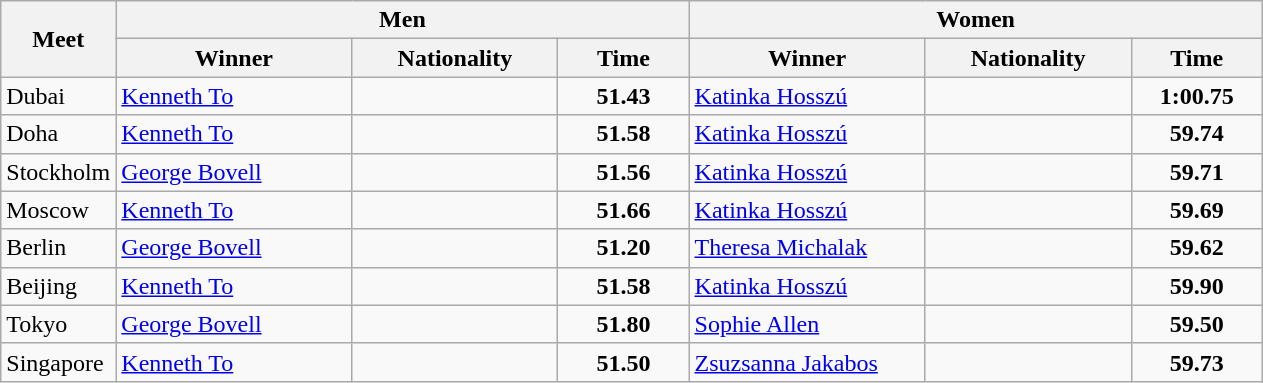<table class="wikitable">
<tr>
<th rowspan="2">Meet</th>
<th colspan="3">Men</th>
<th colspan="3">Women</th>
</tr>
<tr>
<th width=150>Winner</th>
<th width=130>Nationality</th>
<th width=80>Time</th>
<th width=150>Winner</th>
<th width=130>Nationality</th>
<th width=80>Time</th>
</tr>
<tr>
<td>Dubai</td>
<td><a href='#'>Kenneth To</a></td>
<td></td>
<td align=center><strong>51.43</strong></td>
<td><a href='#'>Katinka Hosszú</a></td>
<td></td>
<td align=center><strong>1:00.75</strong></td>
</tr>
<tr>
<td>Doha</td>
<td><a href='#'>Kenneth To</a></td>
<td></td>
<td align=center><strong>51.58</strong></td>
<td><a href='#'>Katinka Hosszú</a></td>
<td></td>
<td align=center><strong>59.74</strong></td>
</tr>
<tr>
<td>Stockholm</td>
<td><a href='#'>George Bovell</a></td>
<td></td>
<td align=center><strong>51.56</strong></td>
<td><a href='#'>Katinka Hosszú</a></td>
<td></td>
<td align=center><strong>59.71</strong></td>
</tr>
<tr>
<td>Moscow</td>
<td><a href='#'>Kenneth To</a></td>
<td></td>
<td align=center><strong>51.66</strong></td>
<td><a href='#'>Katinka Hosszú</a></td>
<td></td>
<td align=center><strong>59.69</strong></td>
</tr>
<tr>
<td>Berlin</td>
<td><a href='#'>George Bovell</a></td>
<td></td>
<td align=center><strong>51.20</strong></td>
<td><a href='#'>Theresa Michalak</a></td>
<td></td>
<td align=center><strong>59.62</strong></td>
</tr>
<tr>
<td>Beijing</td>
<td><a href='#'>Kenneth To</a></td>
<td></td>
<td align=center><strong>51.58</strong></td>
<td><a href='#'>Katinka Hosszú</a></td>
<td></td>
<td align=center><strong>59.90</strong></td>
</tr>
<tr>
<td>Tokyo</td>
<td><a href='#'>George Bovell</a></td>
<td></td>
<td align=center><strong>51.80</strong></td>
<td><a href='#'>Sophie Allen</a></td>
<td></td>
<td align=center><strong>59.50</strong></td>
</tr>
<tr>
<td>Singapore</td>
<td><a href='#'>Kenneth To</a></td>
<td></td>
<td align=center><strong>51.50</strong></td>
<td><a href='#'>Zsuzsanna Jakabos</a></td>
<td></td>
<td align=center><strong>59.73</strong></td>
</tr>
</table>
